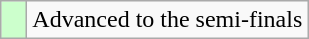<table class="wikitable">
<tr>
<td width=10px bgcolor="#ccffcc"></td>
<td>Advanced to the semi-finals</td>
</tr>
</table>
